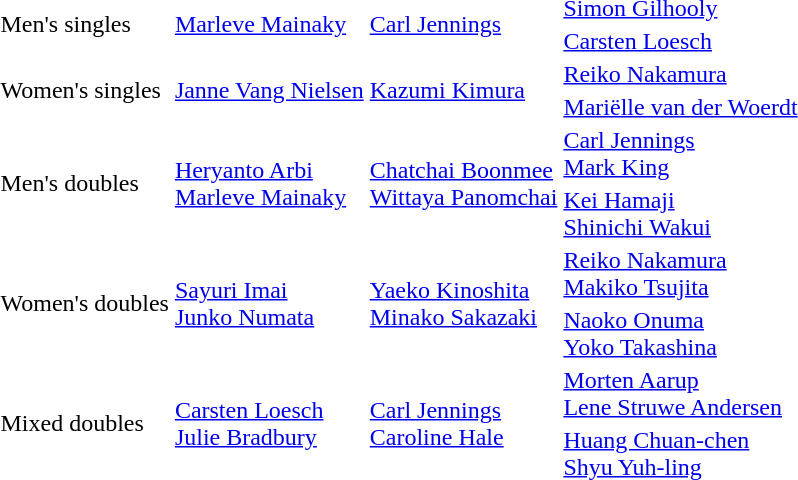<table>
<tr>
<td rowspan="2">Men's singles</td>
<td rowspan="2"> <a href='#'>Marleve Mainaky</a></td>
<td rowspan="2"> <a href='#'>Carl Jennings</a></td>
<td> <a href='#'>Simon Gilhooly</a></td>
</tr>
<tr>
<td> <a href='#'>Carsten Loesch</a></td>
</tr>
<tr>
<td rowspan="2">Women's singles</td>
<td rowspan="2"> <a href='#'>Janne Vang Nielsen</a></td>
<td rowspan="2"> <a href='#'>Kazumi Kimura</a></td>
<td> <a href='#'>Reiko Nakamura</a></td>
</tr>
<tr>
<td> <a href='#'>Mariëlle van der Woerdt</a></td>
</tr>
<tr>
<td rowspan="2">Men's doubles</td>
<td rowspan="2"> <a href='#'>Heryanto Arbi</a><br> <a href='#'>Marleve Mainaky</a></td>
<td rowspan="2"> <a href='#'>Chatchai Boonmee</a><br> <a href='#'>Wittaya Panomchai</a></td>
<td> <a href='#'>Carl Jennings</a><br> <a href='#'>Mark King</a></td>
</tr>
<tr>
<td> <a href='#'>Kei Hamaji</a><br> <a href='#'>Shinichi Wakui</a></td>
</tr>
<tr>
<td rowspan="2">Women's doubles</td>
<td rowspan="2"> <a href='#'>Sayuri Imai</a><br> <a href='#'>Junko Numata</a></td>
<td rowspan="2"> <a href='#'>Yaeko Kinoshita</a><br> <a href='#'>Minako Sakazaki</a></td>
<td> <a href='#'>Reiko Nakamura</a><br> <a href='#'>Makiko Tsujita</a></td>
</tr>
<tr>
<td> <a href='#'>Naoko Onuma</a><br> <a href='#'>Yoko Takashina</a></td>
</tr>
<tr>
<td rowspan="2">Mixed doubles</td>
<td rowspan="2"> <a href='#'>Carsten Loesch</a><br> <a href='#'>Julie Bradbury</a></td>
<td rowspan="2"> <a href='#'>Carl Jennings</a><br> <a href='#'>Caroline Hale</a></td>
<td> <a href='#'>Morten Aarup</a><br> <a href='#'>Lene Struwe Andersen</a></td>
</tr>
<tr>
<td> <a href='#'>Huang Chuan-chen</a><br> <a href='#'>Shyu Yuh-ling</a></td>
</tr>
</table>
